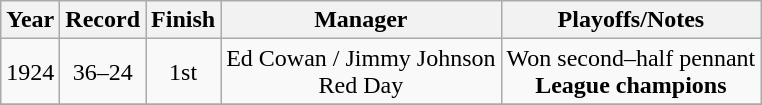<table class="wikitable" style="text-align:center">
<tr>
<th>Year</th>
<th>Record</th>
<th>Finish</th>
<th>Manager</th>
<th>Playoffs/Notes</th>
</tr>
<tr>
<td>1924</td>
<td>36–24</td>
<td>1st</td>
<td>Ed Cowan / Jimmy Johnson<br>Red Day</td>
<td>Won second–half pennant<br><strong>League champions</strong></td>
</tr>
<tr>
</tr>
</table>
